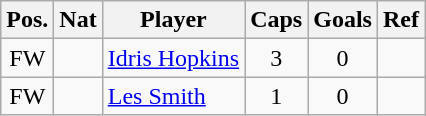<table style="text-align:center; border:1px #aaa solid;" class="wikitable">
<tr>
<th>Pos.</th>
<th>Nat</th>
<th>Player</th>
<th>Caps</th>
<th>Goals</th>
<th>Ref</th>
</tr>
<tr>
<td>FW</td>
<td></td>
<td style="text-align:left;"><a href='#'>Idris Hopkins</a></td>
<td>3</td>
<td>0</td>
<td></td>
</tr>
<tr>
<td>FW</td>
<td></td>
<td style="text-align:left;"><a href='#'>Les Smith</a></td>
<td>1</td>
<td>0</td>
<td></td>
</tr>
</table>
